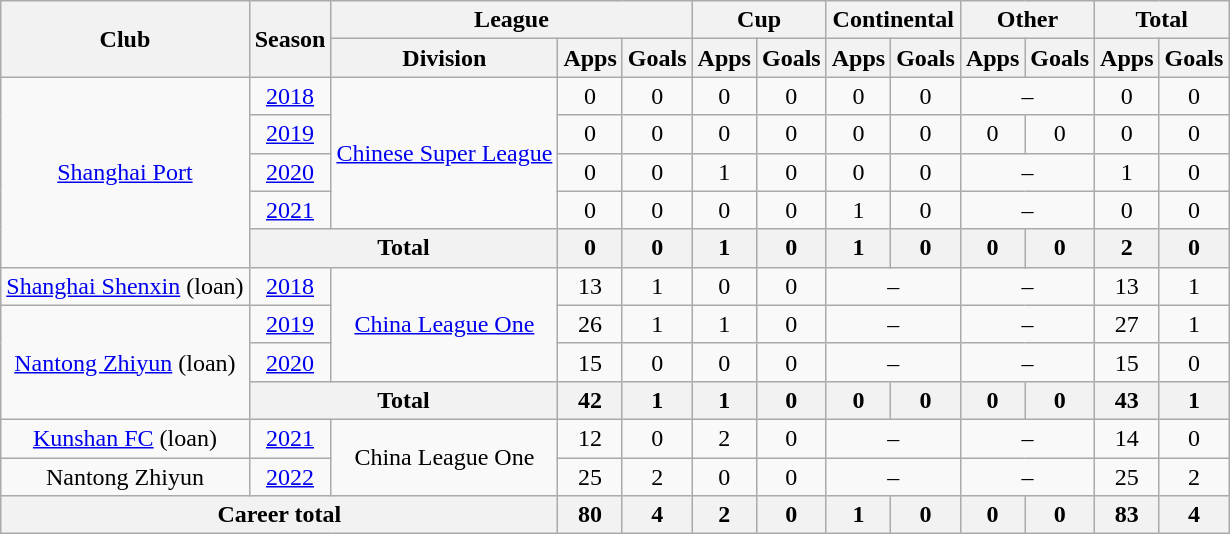<table class="wikitable" style="text-align: center">
<tr>
<th rowspan="2">Club</th>
<th rowspan="2">Season</th>
<th colspan="3">League</th>
<th colspan="2">Cup</th>
<th colspan="2">Continental</th>
<th colspan="2">Other</th>
<th colspan="2">Total</th>
</tr>
<tr>
<th>Division</th>
<th>Apps</th>
<th>Goals</th>
<th>Apps</th>
<th>Goals</th>
<th>Apps</th>
<th>Goals</th>
<th>Apps</th>
<th>Goals</th>
<th>Apps</th>
<th>Goals</th>
</tr>
<tr>
<td rowspan="5"><a href='#'>Shanghai Port</a></td>
<td><a href='#'>2018</a></td>
<td rowspan="4"><a href='#'>Chinese Super League</a></td>
<td>0</td>
<td>0</td>
<td>0</td>
<td>0</td>
<td>0</td>
<td>0</td>
<td colspan="2">–</td>
<td>0</td>
<td>0</td>
</tr>
<tr>
<td><a href='#'>2019</a></td>
<td>0</td>
<td>0</td>
<td>0</td>
<td>0</td>
<td>0</td>
<td>0</td>
<td>0</td>
<td>0</td>
<td>0</td>
<td>0</td>
</tr>
<tr>
<td><a href='#'>2020</a></td>
<td>0</td>
<td>0</td>
<td>1</td>
<td>0</td>
<td>0</td>
<td>0</td>
<td colspan="2">–</td>
<td>1</td>
<td>0</td>
</tr>
<tr>
<td><a href='#'>2021</a></td>
<td>0</td>
<td>0</td>
<td>0</td>
<td>0</td>
<td>1</td>
<td>0</td>
<td colspan="2">–</td>
<td>0</td>
<td>0</td>
</tr>
<tr>
<th colspan=2>Total</th>
<th>0</th>
<th>0</th>
<th>1</th>
<th>0</th>
<th>1</th>
<th>0</th>
<th>0</th>
<th>0</th>
<th>2</th>
<th>0</th>
</tr>
<tr>
<td><a href='#'>Shanghai Shenxin</a> (loan)</td>
<td><a href='#'>2018</a></td>
<td rowspan="3"><a href='#'>China League One</a></td>
<td>13</td>
<td>1</td>
<td>0</td>
<td>0</td>
<td colspan="2">–</td>
<td colspan="2">–</td>
<td>13</td>
<td>1</td>
</tr>
<tr>
<td rowspan="3"><a href='#'>Nantong Zhiyun</a> (loan)</td>
<td><a href='#'>2019</a></td>
<td>26</td>
<td>1</td>
<td>1</td>
<td>0</td>
<td colspan="2">–</td>
<td colspan="2">–</td>
<td>27</td>
<td>1</td>
</tr>
<tr>
<td><a href='#'>2020</a></td>
<td>15</td>
<td>0</td>
<td>0</td>
<td>0</td>
<td colspan="2">–</td>
<td colspan="2">–</td>
<td>15</td>
<td>0</td>
</tr>
<tr>
<th colspan=2>Total</th>
<th>42</th>
<th>1</th>
<th>1</th>
<th>0</th>
<th>0</th>
<th>0</th>
<th>0</th>
<th>0</th>
<th>43</th>
<th>1</th>
</tr>
<tr>
<td><a href='#'>Kunshan FC</a> (loan)</td>
<td><a href='#'>2021</a></td>
<td rowspan=2>China League One</td>
<td>12</td>
<td>0</td>
<td>2</td>
<td>0</td>
<td colspan="2">–</td>
<td colspan="2">–</td>
<td>14</td>
<td>0</td>
</tr>
<tr>
<td>Nantong Zhiyun</td>
<td><a href='#'>2022</a></td>
<td>25</td>
<td>2</td>
<td>0</td>
<td>0</td>
<td colspan="2">–</td>
<td colspan="2">–</td>
<td>25</td>
<td>2</td>
</tr>
<tr>
<th colspan=3>Career total</th>
<th>80</th>
<th>4</th>
<th>2</th>
<th>0</th>
<th>1</th>
<th>0</th>
<th>0</th>
<th>0</th>
<th>83</th>
<th>4</th>
</tr>
</table>
